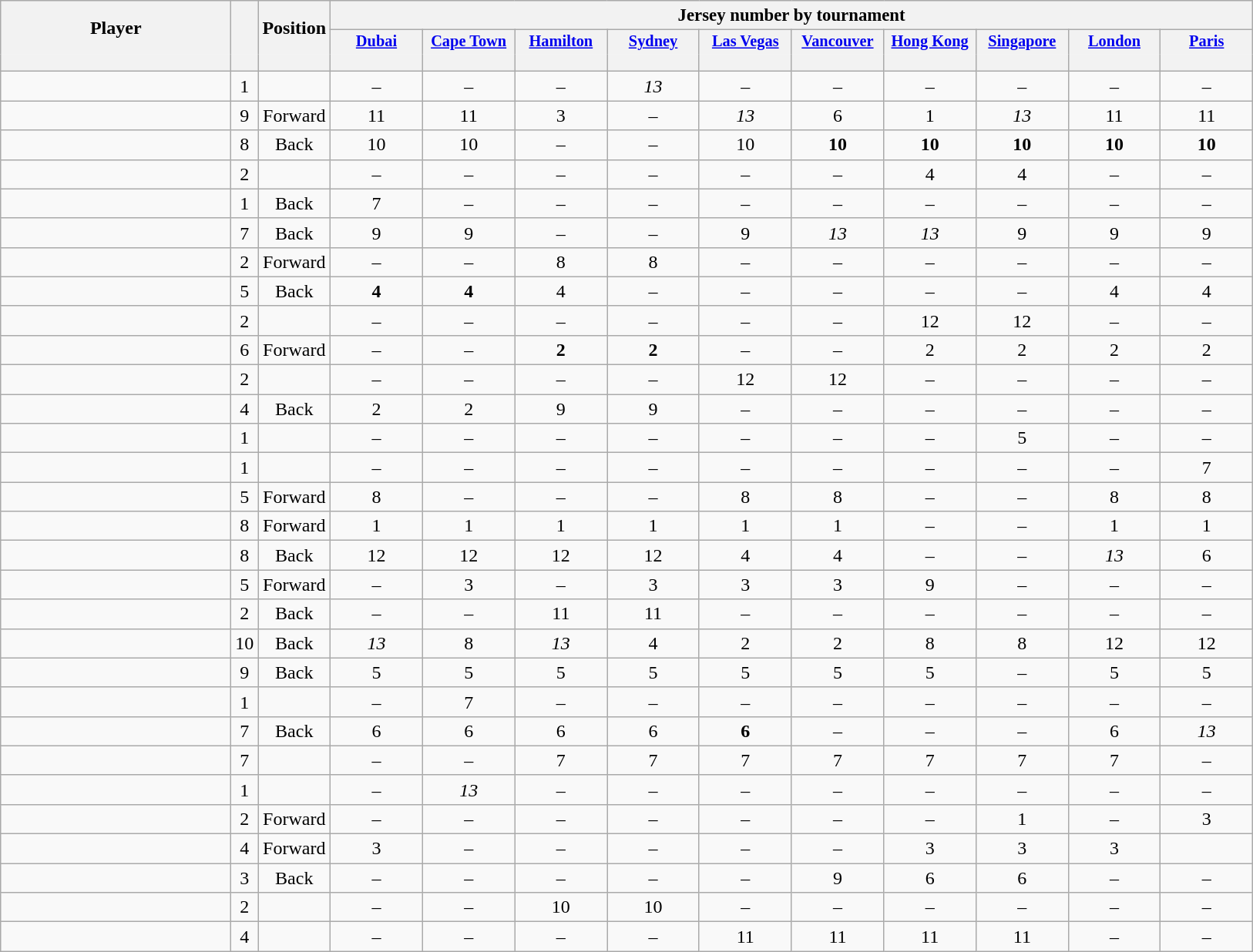<table class="wikitable sortable" style="text-align:center;">
<tr>
<th rowspan=2 style="border-bottom:0px; width:12em;">Player</th>
<th rowspan=2 style="border-bottom:0px;"></th>
<th rowspan=2 style="border-bottom:0px;">Position</th>
<th colspan=10 style="font-size:95%;">Jersey number by tournament</th>
</tr>
<tr>
<th style="vertical-align:top;width:5.5em;border-bottom:1px solid transparent;padding:2px;font-size:85%;"><a href='#'>Dubai</a></th>
<th style="vertical-align:top;width:5.5em;border-bottom:1px solid transparent;padding:2px;font-size:85%;"><a href='#'>Cape Town</a></th>
<th style="vertical-align:top;width:5.5em;border-bottom:1px solid transparent;padding:2px;font-size:85%;"><a href='#'>Hamilton</a></th>
<th style="vertical-align:top;width:5.5em;border-bottom:1px solid transparent;padding:2px;font-size:85%;"><a href='#'>Sydney</a></th>
<th style="vertical-align:top;width:5.5em;border-bottom:1px solid transparent;padding:2px;font-size:85%;"><a href='#'>Las Vegas</a></th>
<th style="vertical-align:top;width:5.5em;border-bottom:1px solid transparent;padding:2px;font-size:85%;"><a href='#'>Vancouver</a></th>
<th style="vertical-align:top;width:5.5em;border-bottom:1px solid transparent;padding:2px;font-size:85%;"><a href='#'>Hong Kong</a></th>
<th style="vertical-align:top;width:5.5em;border-bottom:1px solid transparent;padding:2px;font-size:85%;"><a href='#'>Singapore</a></th>
<th style="vertical-align:top;width:5.5em;border-bottom:1px solid transparent;padding:2px;font-size:85%;"><a href='#'>London</a></th>
<th style="vertical-align:top;width:5.5em;border-bottom:1px solid transparent;padding:2px;font-size:85%;"><a href='#'>Paris</a></th>
</tr>
<tr style="line-height:8px;">
<th style="border-top:1px solid transparent;"></th>
<th style="border-top:1px solid transparent;"> </th>
<th style="border-top:1px solid transparent;"> </th>
<th data-sort-type="number" style="border-top:1px solid transparent;"></th>
<th data-sort-type="number" style="border-top:1px solid transparent;"></th>
<th data-sort-type="number" style="border-top:1px solid transparent;"></th>
<th data-sort-type="number" style="border-top:1px solid transparent;"></th>
<th data-sort-type="number" style="border-top:1px solid transparent;"></th>
<th data-sort-type="number" style="border-top:1px solid transparent;"></th>
<th data-sort-type="number" style="border-top:1px solid transparent;"></th>
<th data-sort-type="number" style="border-top:1px solid transparent;"></th>
<th data-sort-type="number" style="border-top:1px solid transparent;"></th>
<th data-sort-type="number" style="border-top:1px solid transparent;"></th>
</tr>
<tr>
<td align=left></td>
<td>1</td>
<td></td>
<td>–</td>
<td>–</td>
<td>–</td>
<td><em>13</em></td>
<td>–</td>
<td>–</td>
<td>–</td>
<td>–</td>
<td>–</td>
<td>–</td>
</tr>
<tr>
<td align=left></td>
<td>9</td>
<td>Forward</td>
<td>11</td>
<td>11</td>
<td>3</td>
<td>–</td>
<td><em>13</em></td>
<td>6</td>
<td>1</td>
<td><em>13</em></td>
<td>11</td>
<td>11</td>
</tr>
<tr>
<td align=left></td>
<td>8</td>
<td>Back</td>
<td>10</td>
<td>10</td>
<td>–</td>
<td>–</td>
<td>10</td>
<td><strong>10</strong></td>
<td><strong>10</strong></td>
<td><strong>10</strong></td>
<td><strong>10</strong></td>
<td><strong>10</strong></td>
</tr>
<tr>
<td align=left></td>
<td>2</td>
<td></td>
<td>–</td>
<td>–</td>
<td>–</td>
<td>–</td>
<td>–</td>
<td>–</td>
<td>4</td>
<td>4</td>
<td>–</td>
<td>–</td>
</tr>
<tr>
<td align=left></td>
<td>1</td>
<td>Back</td>
<td>7</td>
<td>–</td>
<td>–</td>
<td>–</td>
<td>–</td>
<td>–</td>
<td>–</td>
<td>–</td>
<td>–</td>
<td>–</td>
</tr>
<tr>
<td align=left></td>
<td>7</td>
<td>Back</td>
<td>9</td>
<td>9</td>
<td>–</td>
<td>–</td>
<td>9</td>
<td><em>13</em></td>
<td><em>13</em></td>
<td>9</td>
<td>9</td>
<td>9</td>
</tr>
<tr>
<td align=left></td>
<td>2</td>
<td>Forward</td>
<td>–</td>
<td>–</td>
<td>8</td>
<td>8</td>
<td>–</td>
<td>–</td>
<td>–</td>
<td>–</td>
<td>–</td>
<td>–</td>
</tr>
<tr>
<td align=left></td>
<td>5</td>
<td>Back</td>
<td><strong>4</strong></td>
<td><strong>4</strong></td>
<td>4</td>
<td>–</td>
<td>–</td>
<td>–</td>
<td>–</td>
<td>–</td>
<td>4</td>
<td>4</td>
</tr>
<tr>
<td align=left></td>
<td>2</td>
<td></td>
<td>–</td>
<td>–</td>
<td>–</td>
<td>–</td>
<td>–</td>
<td>–</td>
<td>12</td>
<td>12</td>
<td>–</td>
<td>–</td>
</tr>
<tr>
<td align=left></td>
<td>6</td>
<td>Forward</td>
<td>–</td>
<td>–</td>
<td><strong>2</strong></td>
<td><strong>2</strong></td>
<td>–</td>
<td>–</td>
<td>2</td>
<td>2</td>
<td>2</td>
<td>2</td>
</tr>
<tr>
<td align=left></td>
<td>2</td>
<td></td>
<td>–</td>
<td>–</td>
<td>–</td>
<td>–</td>
<td>12</td>
<td>12</td>
<td>–</td>
<td>–</td>
<td>–</td>
<td>–</td>
</tr>
<tr>
<td align=left></td>
<td>4</td>
<td>Back</td>
<td>2</td>
<td>2</td>
<td>9</td>
<td>9</td>
<td>–</td>
<td>–</td>
<td>–</td>
<td>–</td>
<td>–</td>
<td>–</td>
</tr>
<tr>
<td align=left></td>
<td>1</td>
<td></td>
<td>–</td>
<td>–</td>
<td>–</td>
<td>–</td>
<td>–</td>
<td>–</td>
<td>–</td>
<td>5</td>
<td>–</td>
<td>–</td>
</tr>
<tr>
<td align=left></td>
<td>1</td>
<td></td>
<td>–</td>
<td>–</td>
<td>–</td>
<td>–</td>
<td>–</td>
<td>–</td>
<td>–</td>
<td>–</td>
<td>–</td>
<td>7</td>
</tr>
<tr>
<td align=left></td>
<td>5</td>
<td>Forward</td>
<td>8</td>
<td>–</td>
<td>–</td>
<td>–</td>
<td>8</td>
<td>8</td>
<td>–</td>
<td>–</td>
<td>8</td>
<td>8</td>
</tr>
<tr>
<td align=left></td>
<td>8</td>
<td>Forward</td>
<td>1</td>
<td>1</td>
<td>1</td>
<td>1</td>
<td>1</td>
<td>1</td>
<td>–</td>
<td>–</td>
<td>1</td>
<td>1</td>
</tr>
<tr>
<td align=left></td>
<td>8</td>
<td>Back</td>
<td>12</td>
<td>12</td>
<td>12</td>
<td>12</td>
<td>4</td>
<td>4</td>
<td>–</td>
<td>–</td>
<td><em>13</em></td>
<td>6</td>
</tr>
<tr>
<td align=left></td>
<td>5</td>
<td>Forward</td>
<td>–</td>
<td>3</td>
<td>–</td>
<td>3</td>
<td>3</td>
<td>3</td>
<td>9</td>
<td>–</td>
<td>–</td>
<td>–</td>
</tr>
<tr>
<td align=left></td>
<td>2</td>
<td>Back</td>
<td>–</td>
<td>–</td>
<td>11</td>
<td>11</td>
<td>–</td>
<td>–</td>
<td>–</td>
<td>–</td>
<td>–</td>
<td>–</td>
</tr>
<tr>
<td align=left></td>
<td>10</td>
<td>Back</td>
<td><em>13</em></td>
<td>8</td>
<td><em>13</em></td>
<td>4</td>
<td>2</td>
<td>2</td>
<td>8</td>
<td>8</td>
<td>12</td>
<td>12</td>
</tr>
<tr>
<td align=left></td>
<td>9</td>
<td>Back</td>
<td>5</td>
<td>5</td>
<td>5</td>
<td>5</td>
<td>5</td>
<td>5</td>
<td>5</td>
<td>–</td>
<td>5</td>
<td>5</td>
</tr>
<tr>
<td align=left></td>
<td>1</td>
<td></td>
<td>–</td>
<td>7</td>
<td>–</td>
<td>–</td>
<td>–</td>
<td>–</td>
<td>–</td>
<td>–</td>
<td>–</td>
<td>–</td>
</tr>
<tr>
<td align=left></td>
<td>7</td>
<td>Back</td>
<td>6</td>
<td>6</td>
<td>6</td>
<td>6</td>
<td><strong>6</strong></td>
<td>–</td>
<td>–</td>
<td>–</td>
<td>6</td>
<td><em>13</em></td>
</tr>
<tr>
<td align=left></td>
<td>7</td>
<td></td>
<td>–</td>
<td>–</td>
<td>7</td>
<td>7</td>
<td>7</td>
<td>7</td>
<td>7</td>
<td>7</td>
<td>7</td>
<td>–</td>
</tr>
<tr>
<td align=left></td>
<td>1</td>
<td></td>
<td>–</td>
<td><em>13</em></td>
<td>–</td>
<td>–</td>
<td>–</td>
<td>–</td>
<td>–</td>
<td>–</td>
<td>–</td>
<td>–</td>
</tr>
<tr>
<td align=left></td>
<td>2</td>
<td>Forward</td>
<td>–</td>
<td>–</td>
<td>–</td>
<td>–</td>
<td>–</td>
<td>–</td>
<td>–</td>
<td>1</td>
<td>–</td>
<td>3</td>
</tr>
<tr>
<td align=left></td>
<td>4</td>
<td>Forward</td>
<td>3</td>
<td>–</td>
<td>–</td>
<td>–</td>
<td>–</td>
<td>–</td>
<td>3</td>
<td>3</td>
<td>3</td>
<td></td>
</tr>
<tr>
<td align=left></td>
<td>3</td>
<td>Back</td>
<td>–</td>
<td>–</td>
<td>–</td>
<td>–</td>
<td>–</td>
<td>9</td>
<td>6</td>
<td>6</td>
<td>–</td>
<td>–</td>
</tr>
<tr>
<td align=left></td>
<td>2</td>
<td></td>
<td>–</td>
<td>–</td>
<td>10</td>
<td>10</td>
<td>–</td>
<td>–</td>
<td>–</td>
<td>–</td>
<td>–</td>
<td>–</td>
</tr>
<tr>
<td align=left></td>
<td>4</td>
<td></td>
<td>–</td>
<td>–</td>
<td>–</td>
<td>–</td>
<td>11</td>
<td>11</td>
<td>11</td>
<td>11</td>
<td>–</td>
<td>–</td>
</tr>
</table>
